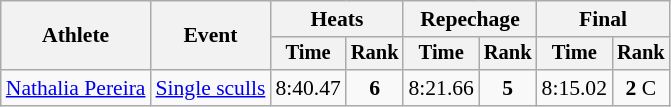<table class="wikitable" style="font-size:90%">
<tr>
<th rowspan=2>Athlete</th>
<th rowspan=2>Event</th>
<th colspan="2">Heats</th>
<th colspan="2">Repechage</th>
<th colspan="2">Final</th>
</tr>
<tr style="font-size:95%">
<th>Time</th>
<th>Rank</th>
<th>Time</th>
<th>Rank</th>
<th>Time</th>
<th>Rank</th>
</tr>
<tr align=center>
<td align=left><a href='#'>Nathalia Pereira</a></td>
<td align=left><a href='#'>Single sculls</a></td>
<td>8:40.47</td>
<td><strong>6</strong></td>
<td>8:21.66</td>
<td><strong>5</strong></td>
<td>8:15.02</td>
<td><strong>2</strong> C</td>
</tr>
</table>
